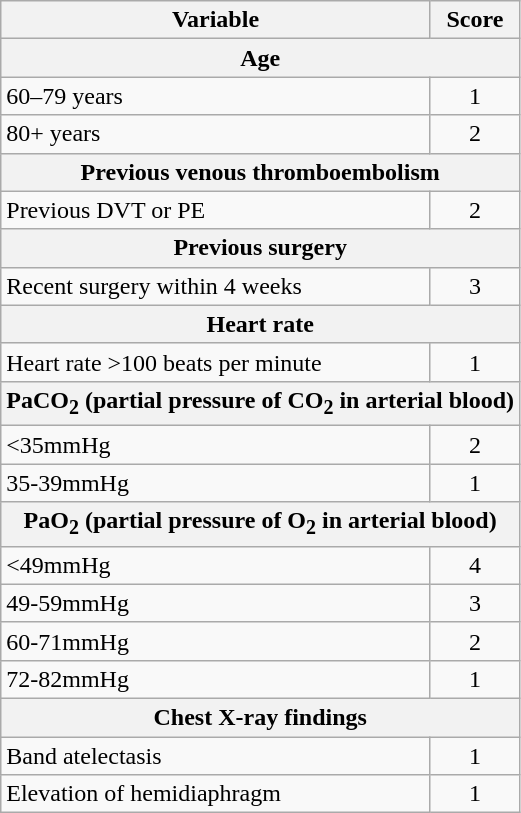<table class=wikitable border=1>
<tr>
<th>Variable</th>
<th>Score</th>
</tr>
<tr>
<th colspan=2>Age</th>
</tr>
<tr>
<td>60–79 years</td>
<td style="text-align:center">1</td>
</tr>
<tr>
<td>80+ years</td>
<td style="text-align:center">2</td>
</tr>
<tr>
<th colspan=2>Previous venous thromboembolism</th>
</tr>
<tr>
<td>Previous DVT or PE</td>
<td style="text-align:center">2</td>
</tr>
<tr>
<th colspan=2>Previous surgery</th>
</tr>
<tr>
<td>Recent surgery within 4 weeks</td>
<td style="text-align:center">3</td>
</tr>
<tr>
<th colspan=2>Heart rate</th>
</tr>
<tr>
<td>Heart rate >100 beats per minute</td>
<td style="text-align:center">1</td>
</tr>
<tr>
<th colspan=2>PaCO<sub>2</sub> (partial pressure of CO<sub>2</sub> in arterial blood)</th>
</tr>
<tr>
<td><35mmHg</td>
<td style="text-align:center">2</td>
</tr>
<tr>
<td>35-39mmHg</td>
<td style="text-align:center">1</td>
</tr>
<tr>
<th colspan=2>PaO<sub>2</sub> (partial pressure of O<sub>2</sub> in arterial blood)</th>
</tr>
<tr>
<td><49mmHg</td>
<td style="text-align:center">4</td>
</tr>
<tr>
<td>49-59mmHg</td>
<td style="text-align:center">3</td>
</tr>
<tr>
<td>60-71mmHg</td>
<td style="text-align:center">2</td>
</tr>
<tr>
<td>72-82mmHg</td>
<td style="text-align:center">1</td>
</tr>
<tr>
<th colspan=2>Chest X-ray findings</th>
</tr>
<tr>
<td>Band atelectasis</td>
<td style="text-align:center">1</td>
</tr>
<tr>
<td>Elevation of hemidiaphragm</td>
<td style="text-align:center">1</td>
</tr>
</table>
